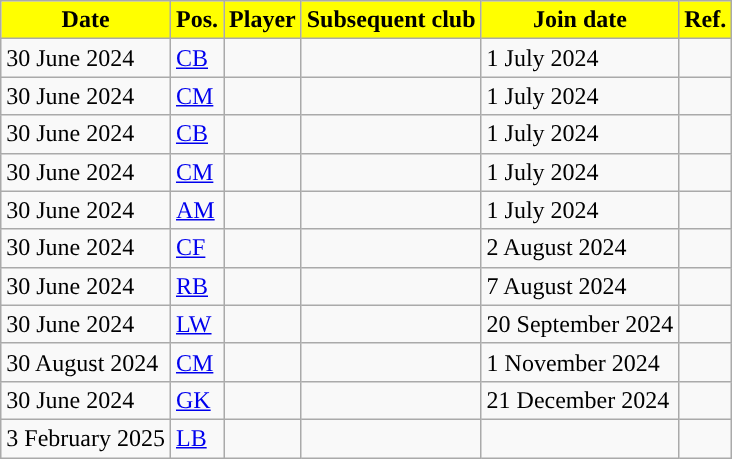<table class="wikitable plainrowheaders sortable">
<tr>
<th style="background:yellow;">Date</th>
<th style="background:yellow;">Pos.</th>
<th style="background:yellow;">Player</th>
<th style="background:yellow;">Subsequent club</th>
<th style="background:yellow;">Join date</th>
<th style="background:yellow;">Ref.</th>
</tr>
<tr>
<td>30 June 2024</td>
<td><a href='#'>CB</a></td>
<td></td>
<td></td>
<td>1 July 2024</td>
<td></td>
</tr>
<tr>
<td>30 June 2024</td>
<td><a href='#'>CM</a></td>
<td></td>
<td></td>
<td>1 July 2024</td>
<td></td>
</tr>
<tr>
<td>30 June 2024</td>
<td><a href='#'>CB</a></td>
<td></td>
<td></td>
<td>1 July 2024</td>
<td></td>
</tr>
<tr>
<td>30 June 2024</td>
<td><a href='#'>CM</a></td>
<td></td>
<td></td>
<td>1 July 2024</td>
<td></td>
</tr>
<tr>
<td>30 June 2024</td>
<td><a href='#'>AM</a></td>
<td></td>
<td></td>
<td>1 July 2024</td>
<td></td>
</tr>
<tr>
<td>30 June 2024</td>
<td><a href='#'>CF</a></td>
<td></td>
<td></td>
<td>2 August 2024</td>
<td></td>
</tr>
<tr>
<td>30 June 2024</td>
<td><a href='#'>RB</a></td>
<td></td>
<td></td>
<td>7 August 2024</td>
<td></td>
</tr>
<tr>
<td>30 June 2024</td>
<td><a href='#'>LW</a></td>
<td></td>
<td></td>
<td>20 September 2024</td>
<td></td>
</tr>
<tr>
<td>30 August 2024</td>
<td><a href='#'>CM</a></td>
<td></td>
<td></td>
<td>1 November 2024</td>
<td></td>
</tr>
<tr>
<td>30 June 2024</td>
<td><a href='#'>GK</a></td>
<td></td>
<td></td>
<td>21 December 2024</td>
<td></td>
</tr>
<tr>
<td>3 February 2025</td>
<td><a href='#'>LB</a></td>
<td></td>
<td></td>
<td></td>
<td></td>
</tr>
</table>
